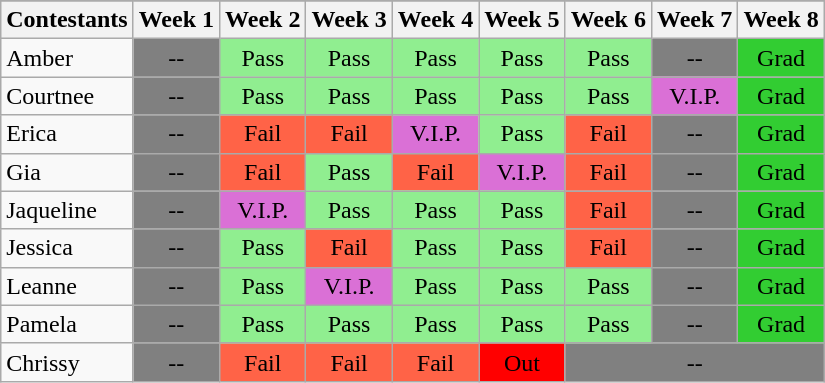<table class="wikitable">
<tr>
</tr>
<tr>
<th colspan="1">Contestants</th>
<th>Week 1</th>
<th>Week 2</th>
<th>Week 3</th>
<th>Week 4</th>
<th>Week 5</th>
<th>Week 6</th>
<th>Week 7</th>
<th>Week 8</th>
</tr>
<tr>
<td>Amber</td>
<td bgcolor="gray" align="center">--</td>
<td bgcolor="lightgreen" align="center">Pass</td>
<td bgcolor="lightgreen" align="center">Pass</td>
<td bgcolor="lightgreen" align="center">Pass</td>
<td bgcolor="lightgreen" align="center">Pass</td>
<td bgcolor="lightgreen" align="center">Pass</td>
<td bgcolor="gray" align="center">--</td>
<td bgcolor="limegreen" align="center">Grad</td>
</tr>
<tr>
<td>Courtnee</td>
<td bgcolor="gray" align="center">--</td>
<td bgcolor="lightgreen" align="center">Pass</td>
<td bgcolor="lightgreen" align="center">Pass</td>
<td bgcolor="lightgreen" align="center">Pass</td>
<td bgcolor="lightgreen" align="center">Pass</td>
<td bgcolor="lightgreen" align="center">Pass</td>
<td bgcolor="orchid" align="center">V.I.P.</td>
<td bgcolor="limegreen" align="center">Grad</td>
</tr>
<tr>
<td>Erica</td>
<td bgcolor="gray" align="center">--</td>
<td bgcolor="tomato" align="center">Fail</td>
<td bgcolor="tomato" align="center">Fail</td>
<td bgcolor="orchid" align="center">V.I.P.</td>
<td bgcolor="lightgreen" align="center">Pass</td>
<td bgcolor="tomato" align="center">Fail</td>
<td bgcolor="gray" align="center">--</td>
<td bgcolor="limegreen" align="center">Grad</td>
</tr>
<tr>
<td>Gia</td>
<td bgcolor="gray" align="center">--</td>
<td bgcolor="tomato" align="center">Fail</td>
<td bgcolor="lightgreen" align="center">Pass</td>
<td bgcolor="tomato" align="center">Fail</td>
<td bgcolor="orchid" align="center">V.I.P.</td>
<td bgcolor="tomato" align="center">Fail</td>
<td bgcolor="gray" align="center">--</td>
<td bgcolor="limegreen" align="center">Grad</td>
</tr>
<tr>
<td>Jaqueline</td>
<td bgcolor="gray" align="center">--</td>
<td bgcolor="orchid" align="center">V.I.P.</td>
<td bgcolor="lightgreen" align="center">Pass</td>
<td bgcolor="lightgreen" align="center">Pass</td>
<td bgcolor="lightgreen" align="center">Pass</td>
<td bgcolor="tomato" align="center">Fail</td>
<td bgcolor="gray" align="center">--</td>
<td bgcolor="limegreen" align="center">Grad</td>
</tr>
<tr>
<td>Jessica</td>
<td bgcolor="gray" align="center">--</td>
<td bgcolor="lightgreen" align="center">Pass</td>
<td bgcolor="tomato" align="center">Fail</td>
<td bgcolor="lightgreen" align="center">Pass</td>
<td bgcolor="lightgreen" align="center">Pass</td>
<td bgcolor="tomato" align="center">Fail</td>
<td bgcolor="gray" align="center">--</td>
<td bgcolor="limegreen" align="center">Grad</td>
</tr>
<tr>
<td>Leanne</td>
<td bgcolor="gray" align="center">--</td>
<td bgcolor="lightgreen" align="center">Pass</td>
<td bgcolor="orchid" align="center">V.I.P.</td>
<td bgcolor="lightgreen" align="center">Pass</td>
<td bgcolor="lightgreen" align="center">Pass</td>
<td bgcolor="lightgreen" align="center">Pass</td>
<td bgcolor="gray" align="center">--</td>
<td bgcolor="limegreen" align="center">Grad</td>
</tr>
<tr>
<td>Pamela</td>
<td bgcolor="gray" align="center">--</td>
<td bgcolor="lightgreen" align="center">Pass</td>
<td bgcolor="lightgreen" align="center">Pass</td>
<td bgcolor="lightgreen" align="center">Pass</td>
<td bgcolor="lightgreen" align="center">Pass</td>
<td bgcolor="lightgreen" align="center">Pass</td>
<td bgcolor="gray" align="center">--</td>
<td bgcolor="limegreen" align="center">Grad</td>
</tr>
<tr>
<td>Chrissy</td>
<td bgcolor="gray" align="center">--</td>
<td bgcolor="tomato" align="center">Fail</td>
<td bgcolor="tomato" align="center">Fail</td>
<td bgcolor="tomato" align="center">Fail</td>
<td bgcolor="red" align="center">Out</td>
<td colspan=3 bgcolor="gray" align="center">--</td>
</tr>
</table>
